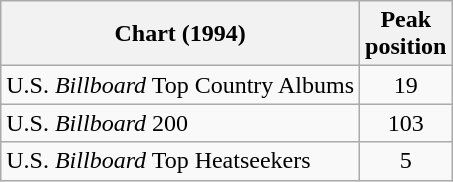<table class="wikitable">
<tr>
<th>Chart (1994)</th>
<th>Peak<br>position</th>
</tr>
<tr>
<td>U.S. <em>Billboard</em> Top Country Albums</td>
<td align="center">19</td>
</tr>
<tr>
<td>U.S. <em>Billboard</em> 200</td>
<td align="center">103</td>
</tr>
<tr>
<td>U.S. <em>Billboard</em> Top Heatseekers</td>
<td align="center">5</td>
</tr>
</table>
